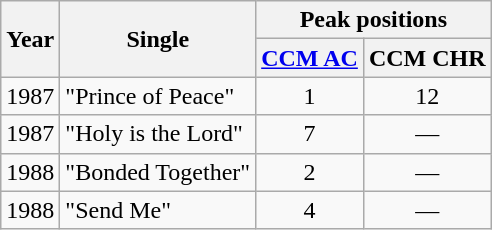<table class="wikitable">
<tr>
<th rowspan="2">Year</th>
<th rowspan="2">Single</th>
<th colspan="2">Peak positions</th>
</tr>
<tr>
<th><a href='#'>CCM AC</a></th>
<th>CCM CHR</th>
</tr>
<tr>
<td>1987</td>
<td>"Prince of Peace"</td>
<td align="center">1</td>
<td align="center">12</td>
</tr>
<tr>
<td>1987</td>
<td>"Holy is the Lord"</td>
<td align="center">7</td>
<td align="center">—</td>
</tr>
<tr>
<td>1988</td>
<td>"Bonded Together"</td>
<td align="center">2</td>
<td align="center">—</td>
</tr>
<tr>
<td>1988</td>
<td>"Send Me"</td>
<td align="center">4</td>
<td align="center">—</td>
</tr>
</table>
